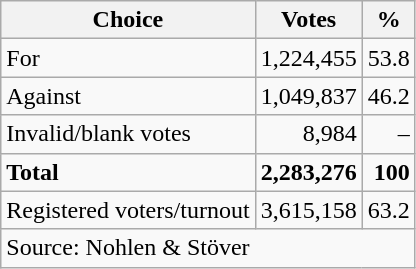<table class=wikitable style=text-align:right>
<tr>
<th>Choice</th>
<th>Votes</th>
<th>%</th>
</tr>
<tr>
<td align=left>For</td>
<td>1,224,455</td>
<td>53.8</td>
</tr>
<tr>
<td align=left>Against</td>
<td>1,049,837</td>
<td>46.2</td>
</tr>
<tr>
<td align=left>Invalid/blank votes</td>
<td>8,984</td>
<td>–</td>
</tr>
<tr>
<td align=left><strong>Total</strong></td>
<td><strong>2,283,276</strong></td>
<td><strong>100</strong></td>
</tr>
<tr>
<td align=left>Registered voters/turnout</td>
<td>3,615,158</td>
<td>63.2</td>
</tr>
<tr>
<td align=left colspan=3>Source: Nohlen & Stöver</td>
</tr>
</table>
